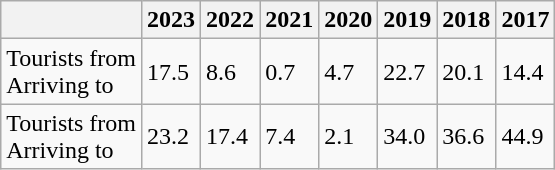<table class="wikitable">
<tr>
<th></th>
<th>2023</th>
<th>2022</th>
<th>2021</th>
<th>2020</th>
<th>2019</th>
<th>2018</th>
<th>2017</th>
</tr>
<tr>
<td>Tourists from <br>Arriving to </td>
<td>17.5</td>
<td>8.6</td>
<td>0.7</td>
<td>4.7</td>
<td>22.7</td>
<td>20.1</td>
<td>14.4</td>
</tr>
<tr>
<td>Tourists from <br>Arriving to </td>
<td>23.2</td>
<td>17.4</td>
<td>7.4</td>
<td>2.1</td>
<td>34.0</td>
<td>36.6</td>
<td>44.9</td>
</tr>
</table>
